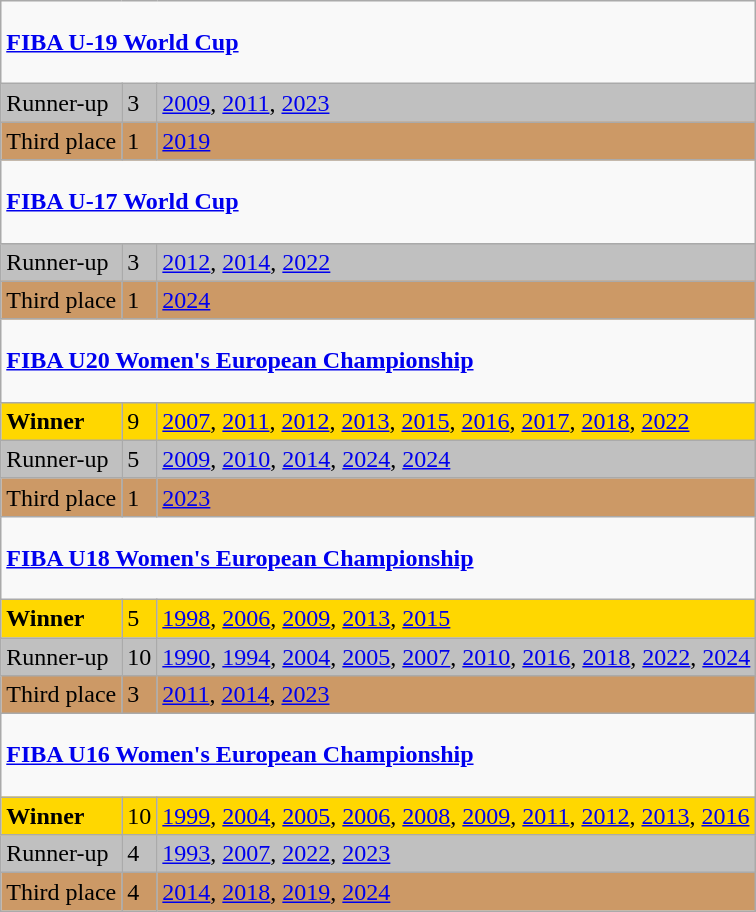<table class="wikitable">
<tr>
<td colspan="3" style="height: 3em;"><strong><a href='#'>FIBA U-19 World Cup</a></strong></td>
</tr>
<tr bgcolor="silver">
<td>Runner-up</td>
<td>3</td>
<td><a href='#'>2009</a>, <a href='#'>2011</a>, <a href='#'>2023</a></td>
</tr>
<tr bgcolor="cc9966">
<td>Third place</td>
<td>1</td>
<td><a href='#'>2019</a></td>
</tr>
<tr>
<td colspan="3" style="height: 3em;"><strong><a href='#'>FIBA U-17 World Cup</a></strong></td>
</tr>
<tr bgcolor="silver">
<td>Runner-up</td>
<td>3</td>
<td><a href='#'>2012</a>, <a href='#'>2014</a>, <a href='#'>2022</a></td>
</tr>
<tr bgcolor="cc9966">
<td>Third place</td>
<td>1</td>
<td><a href='#'>2024</a></td>
</tr>
<tr>
<td colspan="3" style="height: 3em;"><strong><a href='#'>FIBA U20 Women's European Championship</a></strong></td>
</tr>
<tr bgcolor="gold">
<td><strong>Winner</strong></td>
<td>9</td>
<td><a href='#'>2007</a>, <a href='#'>2011</a>, <a href='#'>2012</a>, <a href='#'>2013</a>, <a href='#'>2015</a>, <a href='#'>2016</a>, <a href='#'>2017</a>, <a href='#'>2018</a>, <a href='#'>2022</a></td>
</tr>
<tr bgcolor="silver">
<td>Runner-up</td>
<td>5</td>
<td><a href='#'>2009</a>, <a href='#'>2010</a>, <a href='#'>2014</a>,  <a href='#'>2024</a>, <a href='#'>2024</a></td>
</tr>
<tr bgcolor="cc9966">
<td>Third place</td>
<td>1</td>
<td><a href='#'>2023</a></td>
</tr>
<tr>
<td colspan="3" style="height: 3em;"><strong><a href='#'>FIBA U18 Women's European Championship</a></strong></td>
</tr>
<tr bgcolor="gold">
<td><strong>Winner</strong></td>
<td>5</td>
<td><a href='#'>1998</a>, <a href='#'>2006</a>, <a href='#'>2009</a>, <a href='#'>2013</a>, <a href='#'>2015</a></td>
</tr>
<tr bgcolor="silver">
<td>Runner-up</td>
<td>10</td>
<td><a href='#'>1990</a>, <a href='#'>1994</a>, <a href='#'>2004</a>, <a href='#'>2005</a>, <a href='#'>2007</a>, <a href='#'>2010</a>, <a href='#'>2016</a>, <a href='#'>2018</a>, <a href='#'>2022</a>, <a href='#'>2024</a></td>
</tr>
<tr bgcolor="cc9966">
<td>Third place</td>
<td>3</td>
<td><a href='#'>2011</a>, <a href='#'>2014</a>, <a href='#'>2023</a></td>
</tr>
<tr>
<td colspan="3" style="height: 3em;"><strong><a href='#'>FIBA U16 Women's European Championship</a></strong></td>
</tr>
<tr bgcolor="gold">
<td><strong>Winner</strong></td>
<td>10</td>
<td><a href='#'>1999</a>, <a href='#'>2004</a>, <a href='#'>2005</a>, <a href='#'>2006</a>, <a href='#'>2008</a>, <a href='#'>2009</a>, <a href='#'>2011</a>, <a href='#'>2012</a>, <a href='#'>2013</a>, <a href='#'>2016</a></td>
</tr>
<tr bgcolor="silver">
<td>Runner-up</td>
<td>4</td>
<td><a href='#'>1993</a>, <a href='#'>2007</a>, <a href='#'>2022</a>,  <a href='#'>2023</a></td>
</tr>
<tr bgcolor="cc9966">
<td>Third place</td>
<td>4</td>
<td><a href='#'>2014</a>, <a href='#'>2018</a>, <a href='#'>2019</a>,  <a href='#'>2024</a></td>
</tr>
</table>
